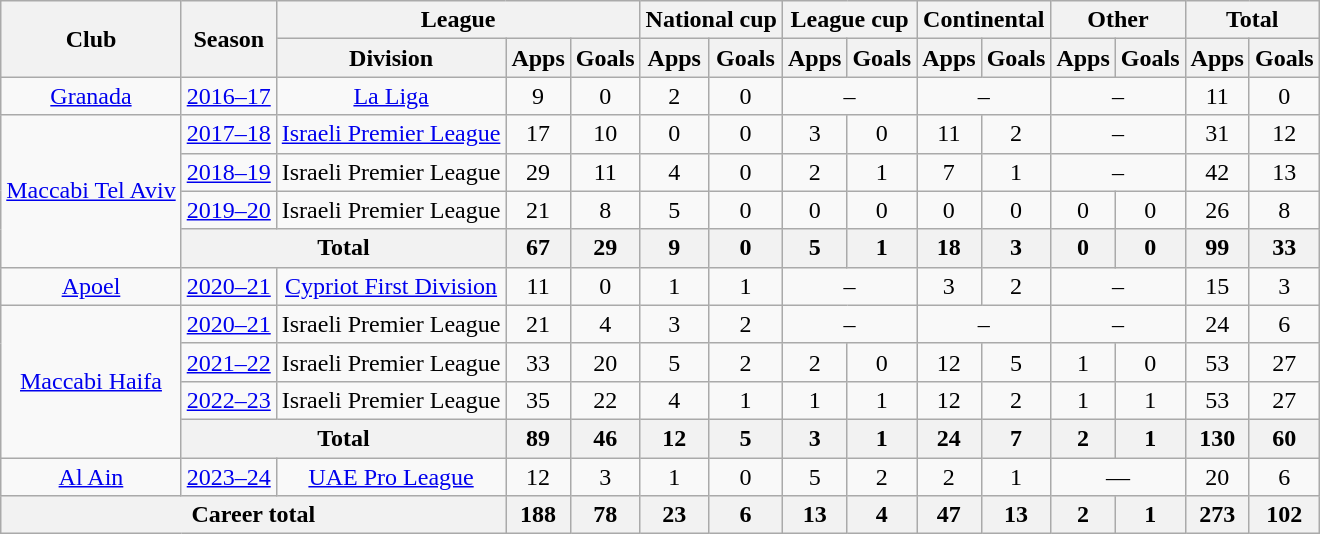<table class="wikitable" style="text-align:center">
<tr>
<th rowspan="2">Club</th>
<th rowspan="2">Season</th>
<th colspan="3">League</th>
<th colspan="2">National cup</th>
<th colspan="2">League cup</th>
<th colspan="2">Continental</th>
<th colspan="2">Other</th>
<th colspan="2">Total</th>
</tr>
<tr>
<th>Division</th>
<th>Apps</th>
<th>Goals</th>
<th>Apps</th>
<th>Goals</th>
<th>Apps</th>
<th>Goals</th>
<th>Apps</th>
<th>Goals</th>
<th>Apps</th>
<th>Goals</th>
<th>Apps</th>
<th>Goals</th>
</tr>
<tr>
<td><a href='#'>Granada</a></td>
<td><a href='#'>2016–17</a></td>
<td><a href='#'>La Liga</a></td>
<td>9</td>
<td>0</td>
<td>2</td>
<td>0</td>
<td colspan="2">–</td>
<td colspan="2">–</td>
<td colspan="2">–</td>
<td>11</td>
<td>0</td>
</tr>
<tr>
<td rowspan="4"><a href='#'>Maccabi Tel Aviv</a></td>
<td><a href='#'>2017–18</a></td>
<td><a href='#'>Israeli Premier League</a></td>
<td>17</td>
<td>10</td>
<td>0</td>
<td>0</td>
<td>3</td>
<td>0</td>
<td>11</td>
<td>2</td>
<td colspan="2">–</td>
<td>31</td>
<td>12</td>
</tr>
<tr>
<td><a href='#'>2018–19</a></td>
<td>Israeli Premier League</td>
<td>29</td>
<td>11</td>
<td>4</td>
<td>0</td>
<td>2</td>
<td>1</td>
<td>7</td>
<td>1</td>
<td colspan="2">–</td>
<td>42</td>
<td>13</td>
</tr>
<tr>
<td><a href='#'>2019–20</a></td>
<td>Israeli Premier League</td>
<td>21</td>
<td>8</td>
<td>5</td>
<td>0</td>
<td>0</td>
<td>0</td>
<td>0</td>
<td>0</td>
<td>0</td>
<td>0</td>
<td>26</td>
<td>8</td>
</tr>
<tr>
<th colspan="2">Total</th>
<th>67</th>
<th>29</th>
<th>9</th>
<th>0</th>
<th>5</th>
<th>1</th>
<th>18</th>
<th>3</th>
<th>0</th>
<th>0</th>
<th>99</th>
<th>33</th>
</tr>
<tr>
<td><a href='#'>Apoel</a></td>
<td><a href='#'>2020–21</a></td>
<td><a href='#'>Cypriot First Division</a></td>
<td>11</td>
<td>0</td>
<td>1</td>
<td>1</td>
<td colspan="2">–</td>
<td>3</td>
<td>2</td>
<td colspan="2">–</td>
<td>15</td>
<td>3</td>
</tr>
<tr>
<td rowspan="4"><a href='#'>Maccabi Haifa</a></td>
<td><a href='#'>2020–21</a></td>
<td>Israeli Premier League</td>
<td>21</td>
<td>4</td>
<td>3</td>
<td>2</td>
<td colspan="2">–</td>
<td colspan="2">–</td>
<td colspan="2">–</td>
<td>24</td>
<td>6</td>
</tr>
<tr>
<td><a href='#'>2021–22</a></td>
<td>Israeli Premier League</td>
<td>33</td>
<td>20</td>
<td>5</td>
<td>2</td>
<td>2</td>
<td>0</td>
<td>12</td>
<td>5</td>
<td>1</td>
<td>0</td>
<td>53</td>
<td>27</td>
</tr>
<tr>
<td><a href='#'>2022–23</a></td>
<td>Israeli Premier League</td>
<td>35</td>
<td>22</td>
<td>4</td>
<td>1</td>
<td>1</td>
<td>1</td>
<td>12</td>
<td>2</td>
<td>1</td>
<td>1</td>
<td>53</td>
<td>27</td>
</tr>
<tr>
<th colspan="2">Total</th>
<th>89</th>
<th>46</th>
<th>12</th>
<th>5</th>
<th>3</th>
<th>1</th>
<th>24</th>
<th>7</th>
<th>2</th>
<th>1</th>
<th>130</th>
<th>60</th>
</tr>
<tr>
<td><a href='#'>Al Ain</a></td>
<td><a href='#'>2023–24</a></td>
<td><a href='#'>UAE Pro League</a></td>
<td>12</td>
<td>3</td>
<td>1</td>
<td>0</td>
<td>5</td>
<td>2</td>
<td>2</td>
<td>1</td>
<td colspan="2">—</td>
<td>20</td>
<td>6</td>
</tr>
<tr>
<th colspan="3">Career total</th>
<th>188</th>
<th>78</th>
<th>23</th>
<th>6</th>
<th>13</th>
<th>4</th>
<th>47</th>
<th>13</th>
<th>2</th>
<th>1</th>
<th>273</th>
<th>102</th>
</tr>
</table>
